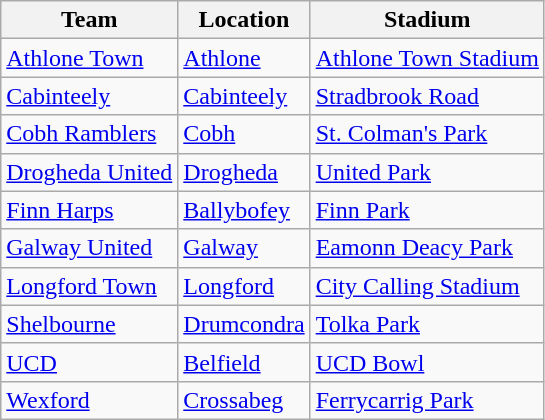<table class="wikitable sortable">
<tr>
<th>Team</th>
<th>Location</th>
<th>Stadium</th>
</tr>
<tr>
<td><a href='#'>Athlone Town</a></td>
<td><a href='#'>Athlone</a></td>
<td><a href='#'>Athlone Town Stadium</a></td>
</tr>
<tr>
<td><a href='#'>Cabinteely</a></td>
<td><a href='#'>Cabinteely</a></td>
<td><a href='#'>Stradbrook Road</a></td>
</tr>
<tr>
<td><a href='#'>Cobh Ramblers</a></td>
<td><a href='#'>Cobh</a></td>
<td><a href='#'>St. Colman's Park</a></td>
</tr>
<tr>
<td><a href='#'>Drogheda United</a></td>
<td><a href='#'>Drogheda</a></td>
<td><a href='#'>United Park</a></td>
</tr>
<tr>
<td><a href='#'>Finn Harps</a></td>
<td><a href='#'>Ballybofey</a></td>
<td><a href='#'>Finn Park</a></td>
</tr>
<tr>
<td><a href='#'>Galway United</a></td>
<td><a href='#'>Galway</a></td>
<td><a href='#'>Eamonn Deacy Park</a></td>
</tr>
<tr>
<td><a href='#'>Longford Town</a></td>
<td><a href='#'>Longford</a></td>
<td><a href='#'>City Calling Stadium</a></td>
</tr>
<tr>
<td><a href='#'>Shelbourne</a></td>
<td><a href='#'>Drumcondra</a></td>
<td><a href='#'>Tolka Park</a></td>
</tr>
<tr>
<td><a href='#'>UCD</a></td>
<td><a href='#'>Belfield</a></td>
<td><a href='#'>UCD Bowl</a></td>
</tr>
<tr>
<td><a href='#'>Wexford</a></td>
<td><a href='#'>Crossabeg</a></td>
<td><a href='#'>Ferrycarrig Park</a></td>
</tr>
</table>
